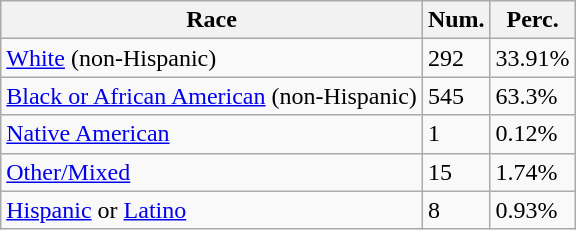<table class="wikitable">
<tr>
<th>Race</th>
<th>Num.</th>
<th>Perc.</th>
</tr>
<tr>
<td><a href='#'>White</a> (non-Hispanic)</td>
<td>292</td>
<td>33.91%</td>
</tr>
<tr>
<td><a href='#'>Black or African American</a> (non-Hispanic)</td>
<td>545</td>
<td>63.3%</td>
</tr>
<tr>
<td><a href='#'>Native American</a></td>
<td>1</td>
<td>0.12%</td>
</tr>
<tr>
<td><a href='#'>Other/Mixed</a></td>
<td>15</td>
<td>1.74%</td>
</tr>
<tr>
<td><a href='#'>Hispanic</a> or <a href='#'>Latino</a></td>
<td>8</td>
<td>0.93%</td>
</tr>
</table>
